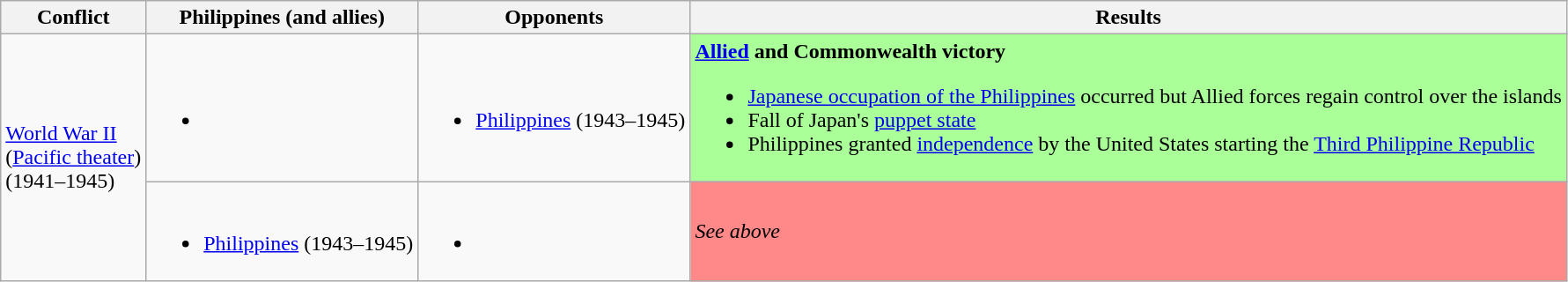<table class="wikitable">
<tr>
<th scope="col">Conflict</th>
<th scope="col">Philippines (and allies)</th>
<th scope="col">Opponents</th>
<th scope="col">Results</th>
</tr>
<tr>
<td rowspan=2><a href='#'>World War II</a><br>(<a href='#'>Pacific theater</a>)<br>(1941–1945)</td>
<td><br><ul><li></li></ul></td>
<td><br><ul><li> <a href='#'>Philippines</a> (1943–1945)</li></ul></td>
<td style="Background:#AF9"><strong><a href='#'>Allied</a> and Commonwealth victory</strong><br><ul><li><a href='#'>Japanese occupation of the Philippines</a> occurred but Allied forces regain control over the islands</li><li>Fall of Japan's <a href='#'>puppet state</a></li><li>Philippines granted <a href='#'>independence</a> by the United States starting the <a href='#'>Third Philippine Republic</a></li></ul></td>
</tr>
<tr>
<td><br><ul><li> <a href='#'>Philippines</a> (1943–1945)</li></ul></td>
<td><br><ul><li></li></ul></td>
<td style="Background:#F88"><em>See above</em></td>
</tr>
</table>
